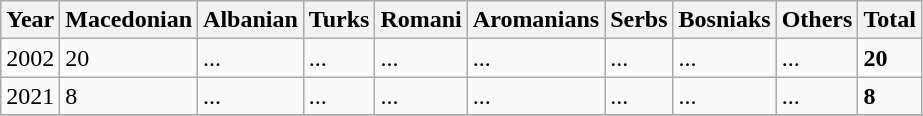<table class="wikitable">
<tr>
<th>Year</th>
<th>Macedonian</th>
<th>Albanian</th>
<th>Turks</th>
<th>Romani</th>
<th>Aromanians</th>
<th>Serbs</th>
<th>Bosniaks</th>
<th><abbr>Others</abbr></th>
<th>Total</th>
</tr>
<tr>
<td>2002</td>
<td>20</td>
<td>...</td>
<td>...</td>
<td>...</td>
<td>...</td>
<td>...</td>
<td>...</td>
<td>...</td>
<td><strong>20</strong></td>
</tr>
<tr>
<td>2021</td>
<td>8</td>
<td>...</td>
<td>...</td>
<td>...</td>
<td>...</td>
<td>...</td>
<td>...</td>
<td>...</td>
<td><strong>8</strong></td>
</tr>
<tr>
</tr>
</table>
